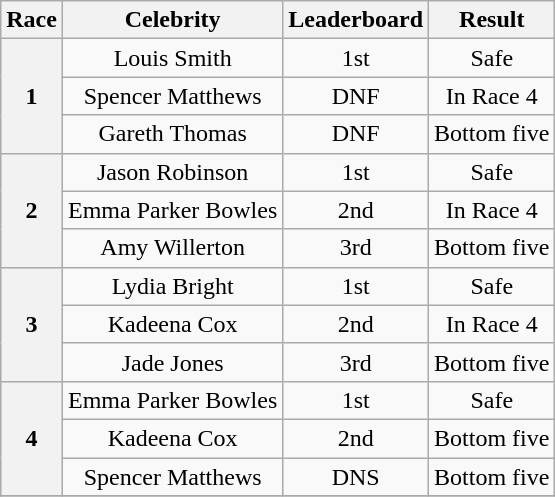<table class="wikitable plainrowheaders" style="text-align:center;">
<tr>
<th>Race</th>
<th>Celebrity</th>
<th>Leaderboard</th>
<th>Result</th>
</tr>
<tr>
<th rowspan=3>1</th>
<td>Louis Smith</td>
<td>1st</td>
<td>Safe</td>
</tr>
<tr>
<td>Spencer Matthews</td>
<td>DNF</td>
<td>In Race 4</td>
</tr>
<tr>
<td>Gareth Thomas</td>
<td>DNF</td>
<td>Bottom five</td>
</tr>
<tr>
<th rowspan=3>2</th>
<td>Jason Robinson</td>
<td>1st</td>
<td>Safe</td>
</tr>
<tr>
<td>Emma Parker Bowles</td>
<td>2nd</td>
<td>In Race 4</td>
</tr>
<tr>
<td>Amy Willerton</td>
<td>3rd</td>
<td>Bottom five</td>
</tr>
<tr>
<th rowspan=3>3</th>
<td>Lydia Bright</td>
<td>1st</td>
<td>Safe</td>
</tr>
<tr>
<td>Kadeena Cox</td>
<td>2nd</td>
<td>In Race 4</td>
</tr>
<tr>
<td>Jade Jones</td>
<td>3rd</td>
<td>Bottom five</td>
</tr>
<tr>
<th rowspan=3>4</th>
<td>Emma Parker Bowles</td>
<td>1st</td>
<td>Safe</td>
</tr>
<tr>
<td>Kadeena Cox</td>
<td>2nd</td>
<td>Bottom five</td>
</tr>
<tr>
<td>Spencer Matthews</td>
<td>DNS</td>
<td>Bottom five</td>
</tr>
<tr>
</tr>
</table>
